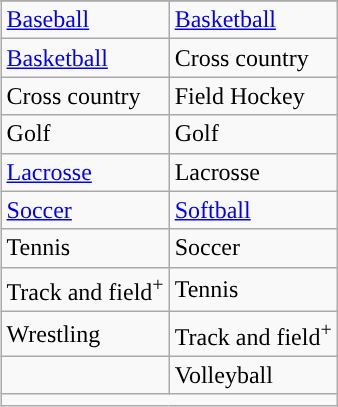<table class="wikitable" style="float:right; clear:right; margin:0 0 1em 1em;">
<tr>
</tr>
<tr>
<td><a href='#'>Baseball</a></td>
<td><a href='#'>Basketball</a></td>
</tr>
<tr>
<td><a href='#'>Basketball</a></td>
<td>Cross country</td>
</tr>
<tr>
<td>Cross country</td>
<td>Field Hockey</td>
</tr>
<tr>
<td>Golf</td>
<td>Golf</td>
</tr>
<tr>
<td><a href='#'>Lacrosse</a></td>
<td>Lacrosse</td>
</tr>
<tr>
<td><a href='#'>Soccer</a></td>
<td><a href='#'>Softball</a></td>
</tr>
<tr>
<td>Tennis</td>
<td>Soccer</td>
</tr>
<tr>
<td>Track and field<sup>+</sup></td>
<td>Tennis</td>
</tr>
<tr>
<td>Wrestling</td>
<td>Track and field<sup>+</sup></td>
</tr>
<tr>
<td></td>
<td>Volleyball</td>
</tr>
<tr>
<td colspan="2"></td>
</tr>
</table>
